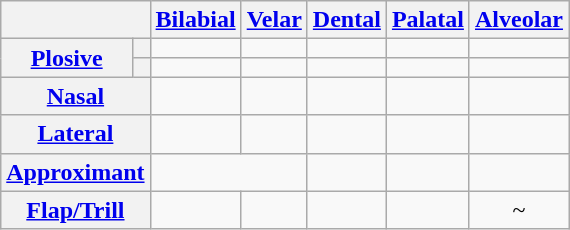<table class="wikitable" style="text-align: center;">
<tr>
<th colspan=2></th>
<th><a href='#'>Bilabial</a></th>
<th><a href='#'>Velar</a></th>
<th><a href='#'>Dental</a></th>
<th><a href='#'>Palatal</a></th>
<th><a href='#'>Alveolar</a></th>
</tr>
<tr>
<th rowspan=2><a href='#'>Plosive</a></th>
<th></th>
<td> </td>
<td> </td>
<td> </td>
<td> </td>
<td> </td>
</tr>
<tr>
<th></th>
<td> </td>
<td> </td>
<td> </td>
<td> </td>
<td> </td>
</tr>
<tr>
<th colspan=2><a href='#'>Nasal</a></th>
<td> </td>
<td> </td>
<td> </td>
<td> </td>
<td> </td>
</tr>
<tr>
<th colspan=2><a href='#'>Lateral</a></th>
<td></td>
<td></td>
<td></td>
<td></td>
<td> </td>
</tr>
<tr>
<th colspan=2><a href='#'>Approximant</a></th>
<td colspan="2"> </td>
<td></td>
<td> </td>
<td> </td>
</tr>
<tr>
<th colspan=2><a href='#'>Flap/Trill</a></th>
<td></td>
<td></td>
<td></td>
<td></td>
<td>~ </td>
</tr>
</table>
